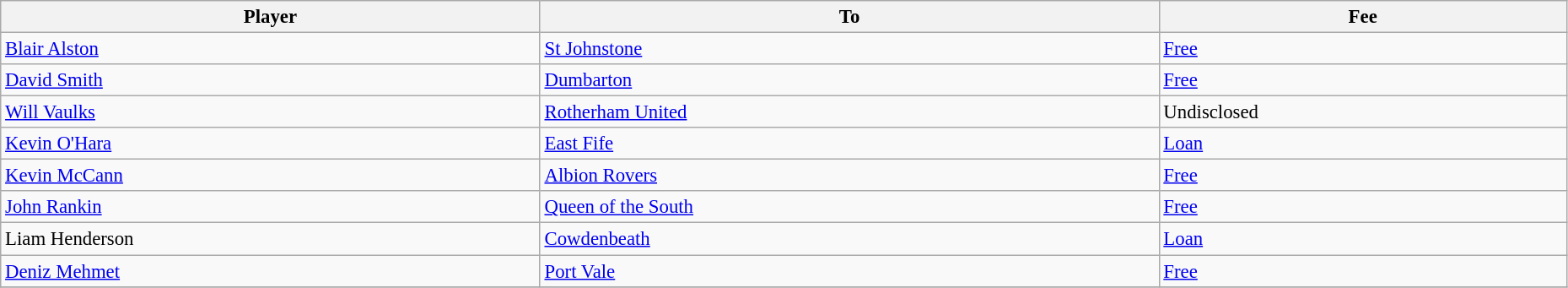<table class="wikitable" style="text-align:center; font-size:95%;width:98%; text-align:left">
<tr>
<th>Player</th>
<th>To</th>
<th>Fee</th>
</tr>
<tr>
<td> <a href='#'>Blair Alston</a></td>
<td> <a href='#'>St Johnstone</a></td>
<td><a href='#'>Free</a></td>
</tr>
<tr>
<td> <a href='#'>David Smith</a></td>
<td> <a href='#'>Dumbarton</a></td>
<td><a href='#'>Free</a></td>
</tr>
<tr>
<td> <a href='#'>Will Vaulks</a></td>
<td> <a href='#'>Rotherham United</a></td>
<td>Undisclosed</td>
</tr>
<tr>
<td> <a href='#'>Kevin O'Hara</a></td>
<td> <a href='#'>East Fife</a></td>
<td><a href='#'>Loan</a></td>
</tr>
<tr>
<td> <a href='#'>Kevin McCann</a></td>
<td> <a href='#'>Albion Rovers</a></td>
<td><a href='#'>Free</a></td>
</tr>
<tr>
<td> <a href='#'>John Rankin</a></td>
<td> <a href='#'>Queen of the South</a></td>
<td><a href='#'>Free</a></td>
</tr>
<tr>
<td> Liam Henderson</td>
<td> <a href='#'>Cowdenbeath</a></td>
<td><a href='#'>Loan</a></td>
</tr>
<tr>
<td> <a href='#'>Deniz Mehmet</a></td>
<td> <a href='#'>Port Vale</a></td>
<td><a href='#'>Free</a></td>
</tr>
<tr>
</tr>
</table>
